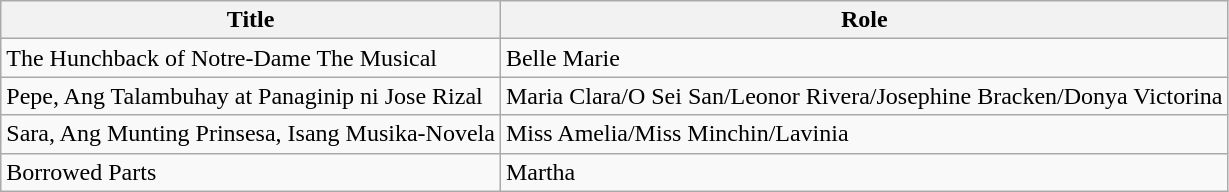<table class="wikitable">
<tr>
<th>Title</th>
<th>Role</th>
</tr>
<tr>
<td>The Hunchback of Notre-Dame The Musical</td>
<td>Belle Marie</td>
</tr>
<tr>
<td>Pepe, Ang Talambuhay at Panaginip ni Jose Rizal</td>
<td>Maria Clara/O Sei San/Leonor Rivera/Josephine Bracken/Donya Victorina</td>
</tr>
<tr>
<td>Sara, Ang Munting Prinsesa, Isang Musika-Novela</td>
<td>Miss Amelia/Miss Minchin/Lavinia</td>
</tr>
<tr>
<td>Borrowed Parts</td>
<td>Martha</td>
</tr>
</table>
